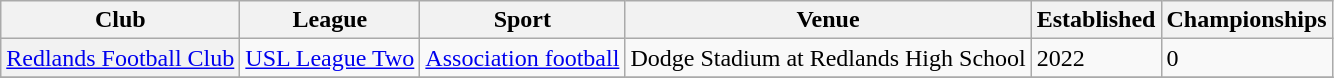<table class="wikitable">
<tr>
<th scope="col">Club</th>
<th scope="col">League</th>
<th scope="col">Sport</th>
<th scope="col">Venue</th>
<th scope="col">Established</th>
<th scope="col">Championships</th>
</tr>
<tr>
<th scope="row" style="font-weight: normal; text-align: center;"><a href='#'>Redlands Football Club</a></th>
<td><a href='#'>USL League Two</a></td>
<td><a href='#'>Association football</a></td>
<td>Dodge Stadium at Redlands High School</td>
<td>2022</td>
<td>0</td>
</tr>
<tr>
</tr>
</table>
